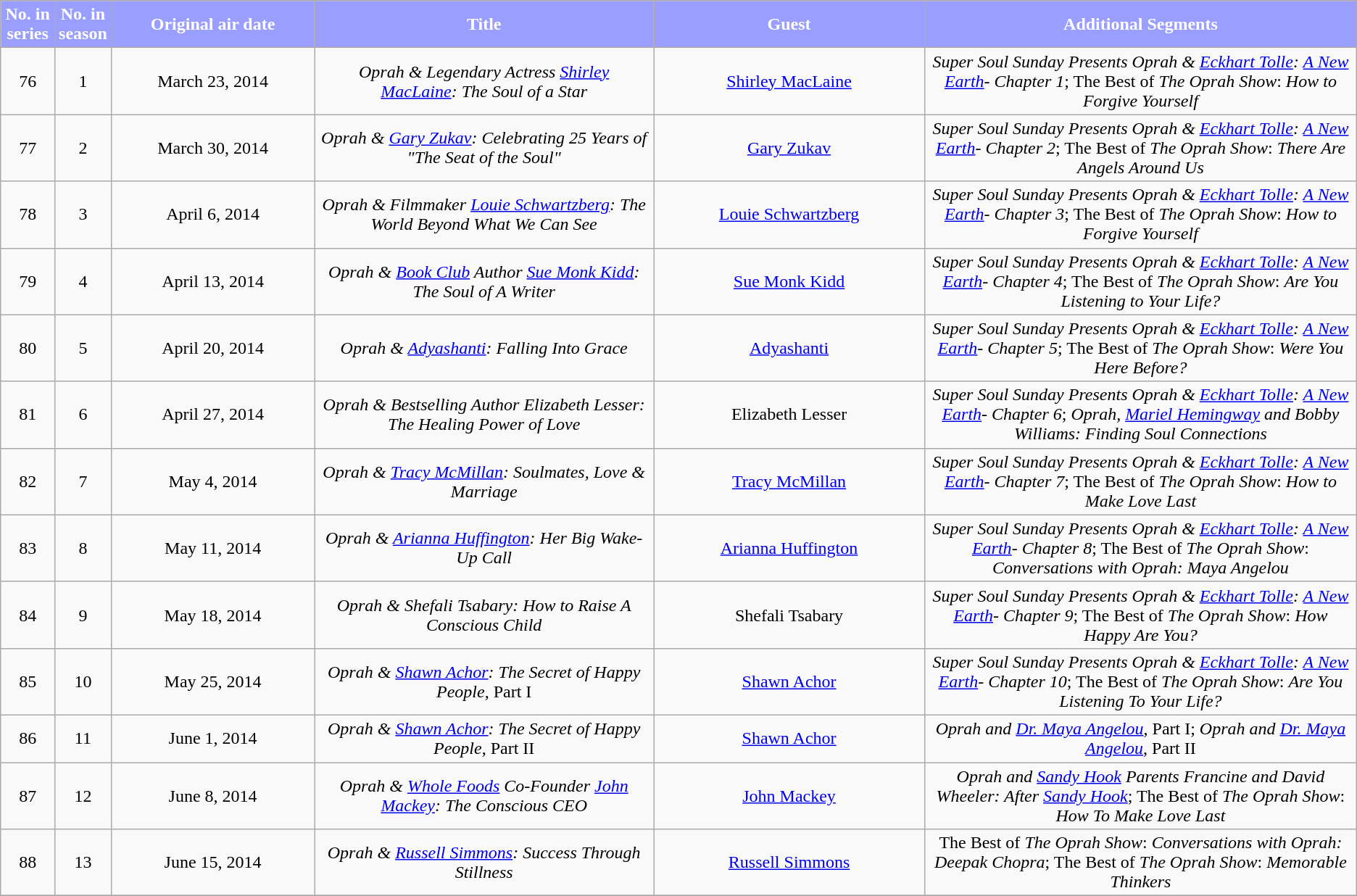<table class="wikitable plainrowheaders" style="text-align:center;">
<tr>
<th scope="col" style="background-color: #9a9fff; color: #FFFFFF;" width=4%>No. in<br>series</th>
<th scope="col" style="background-color: #9a9fff; color: #FFFFFF;" width=4%>No. in<br>season</th>
<th scope="col" style="background-color: #9a9fff; color: #FFFFFF;" width=15%>Original air date</th>
<th scope="col" style="background-color: #9a9fff; color: #FFFFFF;" width=25%>Title</th>
<th scope="col" style="background-color: #9a9fff; color: #FFFFFF;" width=20%>Guest</th>
<th scope="col" style="background-color: #9a9fff; color: #FFFFFF;">Additional Segments</th>
</tr>
<tr>
<td>76</td>
<td>1</td>
<td>March 23, 2014</td>
<td><em>Oprah & Legendary Actress <a href='#'>Shirley MacLaine</a>: The Soul of a Star</em></td>
<td><a href='#'>Shirley MacLaine</a></td>
<td><em>Super Soul Sunday Presents Oprah & <a href='#'>Eckhart Tolle</a>: <a href='#'>A New Earth</a>- Chapter 1</em>; The Best of <em>The Oprah Show</em>: <em>How to Forgive Yourself</em></td>
</tr>
<tr>
<td>77</td>
<td>2</td>
<td>March 30, 2014</td>
<td><em>Oprah & <a href='#'>Gary Zukav</a>: Celebrating 25 Years of "The Seat of the Soul"</em></td>
<td><a href='#'>Gary Zukav</a></td>
<td><em>Super Soul Sunday Presents Oprah & <a href='#'>Eckhart Tolle</a>: <a href='#'>A New Earth</a>- Chapter 2</em>; The Best of <em>The Oprah Show</em>: <em>There Are Angels Around Us</em></td>
</tr>
<tr>
<td>78</td>
<td>3</td>
<td>April 6, 2014</td>
<td><em>Oprah & Filmmaker <a href='#'>Louie Schwartzberg</a>: The World Beyond What We Can See</em></td>
<td><a href='#'>Louie Schwartzberg</a></td>
<td><em>Super Soul Sunday Presents Oprah & <a href='#'>Eckhart Tolle</a>: <a href='#'>A New Earth</a>- Chapter 3</em>; The Best of <em>The Oprah Show</em>: <em>How to Forgive Yourself</em></td>
</tr>
<tr>
<td>79</td>
<td>4</td>
<td>April 13, 2014</td>
<td><em>Oprah & <a href='#'>Book Club</a> Author <a href='#'>Sue Monk Kidd</a>: The Soul of A Writer</em></td>
<td><a href='#'>Sue Monk Kidd</a></td>
<td><em>Super Soul Sunday Presents Oprah & <a href='#'>Eckhart Tolle</a>: <a href='#'>A New Earth</a>- Chapter 4</em>; The Best of <em>The Oprah Show</em>: <em>Are You Listening to Your Life?</em></td>
</tr>
<tr>
<td>80</td>
<td>5</td>
<td>April 20, 2014</td>
<td><em>Oprah & <a href='#'>Adyashanti</a>: Falling Into Grace</em></td>
<td><a href='#'>Adyashanti</a></td>
<td><em>Super Soul Sunday Presents Oprah & <a href='#'>Eckhart Tolle</a>: <a href='#'>A New Earth</a>- Chapter 5</em>; The Best of <em>The Oprah Show</em>: <em>Were You Here Before?</em></td>
</tr>
<tr>
<td>81</td>
<td>6</td>
<td>April 27, 2014</td>
<td><em>Oprah & Bestselling Author Elizabeth Lesser: The Healing Power of Love</em></td>
<td>Elizabeth Lesser</td>
<td><em>Super Soul Sunday Presents Oprah & <a href='#'>Eckhart Tolle</a>: <a href='#'>A New Earth</a>- Chapter 6</em>; <em>Oprah, <a href='#'>Mariel Hemingway</a> and Bobby Williams: Finding Soul Connections</em></td>
</tr>
<tr>
<td>82</td>
<td>7</td>
<td>May 4, 2014</td>
<td><em>Oprah & <a href='#'>Tracy McMillan</a>: Soulmates, Love & Marriage</em></td>
<td><a href='#'>Tracy McMillan</a></td>
<td><em>Super Soul Sunday Presents Oprah & <a href='#'>Eckhart Tolle</a>: <a href='#'>A New Earth</a>- Chapter 7</em>; The Best of <em>The Oprah Show</em>: <em>How to Make Love Last</em></td>
</tr>
<tr>
<td>83</td>
<td>8</td>
<td>May 11, 2014</td>
<td><em>Oprah & <a href='#'>Arianna Huffington</a>: Her Big Wake-Up Call</em></td>
<td><a href='#'>Arianna Huffington</a></td>
<td><em>Super Soul Sunday Presents Oprah & <a href='#'>Eckhart Tolle</a>: <a href='#'>A New Earth</a>- Chapter 8</em>; The Best of <em>The Oprah Show</em>: <em>Conversations with Oprah: Maya Angelou</em></td>
</tr>
<tr>
<td>84</td>
<td>9</td>
<td>May 18, 2014</td>
<td><em>Oprah & Shefali Tsabary: How to Raise A Conscious Child</em></td>
<td>Shefali Tsabary</td>
<td><em>Super Soul Sunday Presents Oprah & <a href='#'>Eckhart Tolle</a>: <a href='#'>A New Earth</a>- Chapter 9</em>; The Best of <em>The Oprah Show</em>: <em>How Happy Are You?</em></td>
</tr>
<tr>
<td>85</td>
<td>10</td>
<td>May 25, 2014</td>
<td><em>Oprah & <a href='#'>Shawn Achor</a>: The Secret of Happy People</em>, Part I</td>
<td><a href='#'>Shawn Achor</a></td>
<td><em>Super Soul Sunday Presents Oprah & <a href='#'>Eckhart Tolle</a>: <a href='#'>A New Earth</a>- Chapter 10</em>; The Best of <em>The Oprah Show</em>: <em>Are You Listening To Your Life?</em></td>
</tr>
<tr>
<td>86</td>
<td>11</td>
<td>June 1, 2014</td>
<td><em>Oprah & <a href='#'>Shawn Achor</a>: The Secret of Happy People</em>, Part II</td>
<td><a href='#'>Shawn Achor</a></td>
<td><em>Oprah and <a href='#'>Dr. Maya Angelou</a></em>, Part I; <em>Oprah and <a href='#'>Dr. Maya Angelou</a></em>, Part II</td>
</tr>
<tr>
<td>87</td>
<td>12</td>
<td>June 8, 2014</td>
<td><em>Oprah & <a href='#'>Whole Foods</a> Co-Founder <a href='#'>John Mackey</a>: The Conscious CEO</em></td>
<td><a href='#'>John Mackey</a></td>
<td><em>Oprah and <a href='#'>Sandy Hook</a> Parents Francine and David Wheeler: After <a href='#'>Sandy Hook</a></em>; The Best of <em>The Oprah Show</em>: <em>How To Make Love Last</em></td>
</tr>
<tr>
<td>88</td>
<td>13</td>
<td>June 15, 2014</td>
<td><em>Oprah & <a href='#'>Russell Simmons</a>: Success Through Stillness</em></td>
<td><a href='#'>Russell Simmons</a></td>
<td>The Best of <em>The Oprah Show</em>: <em>Conversations with Oprah: Deepak Chopra</em>; The Best of <em>The Oprah Show</em>: <em>Memorable Thinkers</em></td>
</tr>
<tr>
</tr>
</table>
